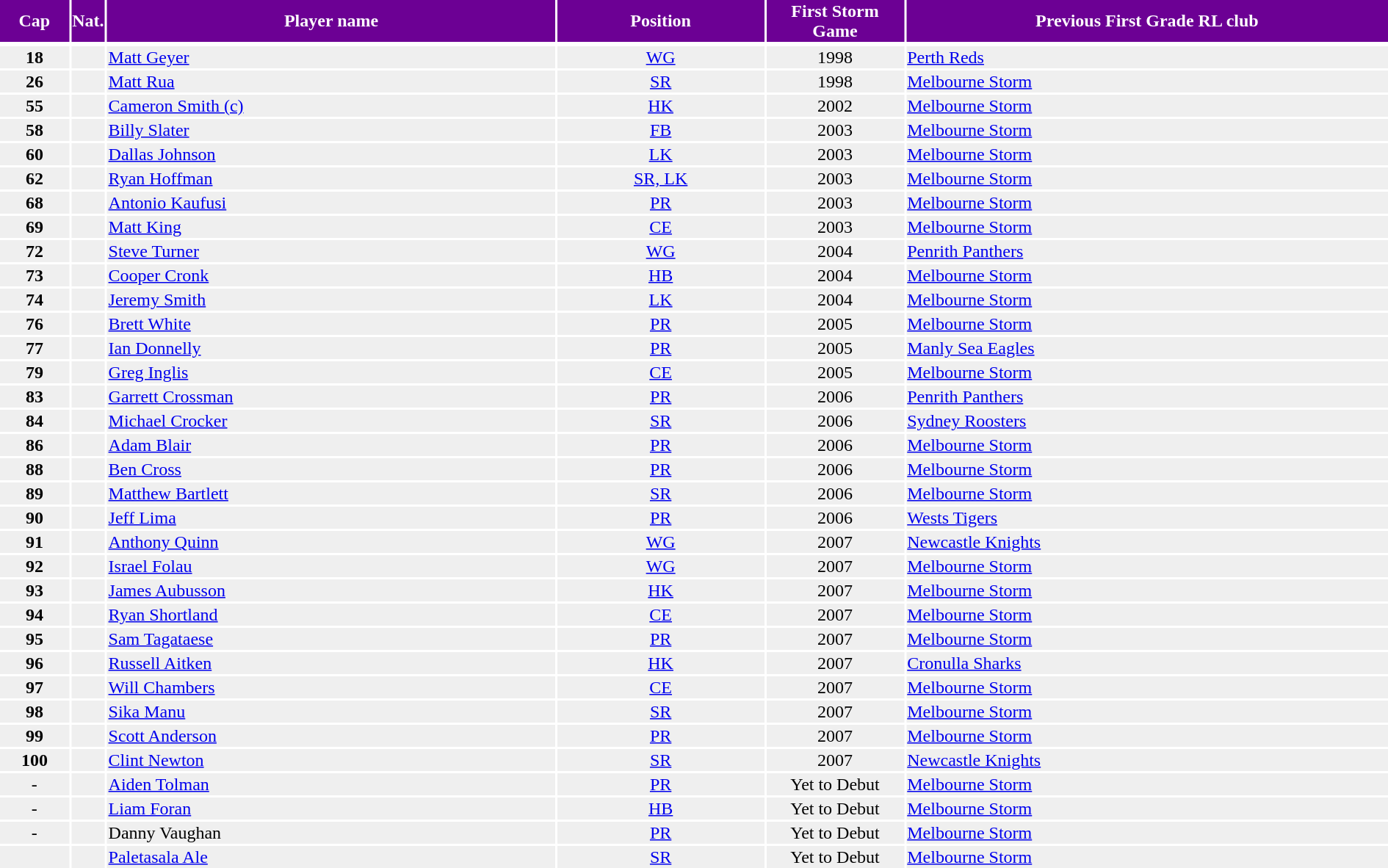<table width=100%>
<tr bgcolor=#6C0094 style="color:#FFFFFF">
<th width=5%>Cap </th>
<th width=1%>Nat.</th>
<th !width=30%>Player name</th>
<th width=15%>Position</th>
<th width=10%>First Storm Game</th>
<th width=35%>Previous First Grade RL club </th>
</tr>
<tr>
</tr>
<tr bgcolor=#EFEFEF>
<td align=center><strong>18</strong></td>
<td align=center></td>
<td><a href='#'>Matt Geyer</a></td>
<td align=center><a href='#'>WG</a></td>
<td align=center>1998</td>
<td> <a href='#'>Perth Reds</a></td>
</tr>
<tr bgcolor=#EFEFEF>
<td align=center><strong>26</strong></td>
<td align=center></td>
<td><a href='#'>Matt Rua</a></td>
<td align=center><a href='#'>SR</a></td>
<td align=center>1998</td>
<td> <a href='#'>Melbourne Storm</a></td>
</tr>
<tr bgcolor=#EFEFEF>
<td align=center><strong>55</strong></td>
<td align=center></td>
<td><a href='#'>Cameron Smith (c)</a></td>
<td align=center><a href='#'>HK</a></td>
<td align=center>2002</td>
<td> <a href='#'>Melbourne Storm</a></td>
</tr>
<tr bgcolor=#EFEFEF>
<td align=center><strong>58</strong></td>
<td align=center></td>
<td><a href='#'>Billy Slater</a></td>
<td align=center><a href='#'>FB</a></td>
<td align=center>2003</td>
<td> <a href='#'>Melbourne Storm</a></td>
</tr>
<tr bgcolor=#EFEFEF>
<td align=center><strong>60</strong></td>
<td align=center></td>
<td><a href='#'>Dallas Johnson</a></td>
<td align=center><a href='#'>LK</a></td>
<td align=center>2003</td>
<td> <a href='#'>Melbourne Storm</a></td>
</tr>
<tr bgcolor=#EFEFEF>
<td align=center><strong>62</strong></td>
<td align=center></td>
<td><a href='#'>Ryan Hoffman</a></td>
<td align=center><a href='#'>SR, LK</a></td>
<td align=center>2003</td>
<td> <a href='#'>Melbourne Storm</a></td>
</tr>
<tr bgcolor=#EFEFEF>
<td align=center><strong>68</strong></td>
<td align=center></td>
<td><a href='#'>Antonio Kaufusi</a></td>
<td align=center><a href='#'>PR</a></td>
<td align=center>2003</td>
<td> <a href='#'>Melbourne Storm</a></td>
</tr>
<tr bgcolor=#EFEFEF>
<td align=center><strong>69</strong></td>
<td align=center></td>
<td><a href='#'>Matt King</a></td>
<td align=center><a href='#'>CE</a></td>
<td align=center>2003</td>
<td> <a href='#'>Melbourne Storm</a></td>
</tr>
<tr bgcolor=#EFEFEF>
<td align=center><strong>72</strong></td>
<td align=center></td>
<td><a href='#'>Steve Turner</a></td>
<td align=center><a href='#'>WG</a></td>
<td align=center>2004</td>
<td> <a href='#'>Penrith Panthers</a></td>
</tr>
<tr bgcolor=#EFEFEF>
<td align=center><strong>73</strong></td>
<td align=center></td>
<td><a href='#'>Cooper Cronk</a></td>
<td align=center><a href='#'>HB</a></td>
<td align=center>2004</td>
<td> <a href='#'>Melbourne Storm</a></td>
</tr>
<tr bgcolor=#EFEFEF>
<td align=center><strong>74</strong></td>
<td align=center></td>
<td><a href='#'>Jeremy Smith</a></td>
<td align=center><a href='#'>LK</a></td>
<td align=center>2004</td>
<td> <a href='#'>Melbourne Storm</a></td>
</tr>
<tr bgcolor=#EFEFEF>
<td align=center><strong>76</strong></td>
<td align=center></td>
<td><a href='#'>Brett White</a></td>
<td align=center><a href='#'>PR</a></td>
<td align=center>2005</td>
<td> <a href='#'>Melbourne Storm</a></td>
</tr>
<tr bgcolor=#EFEFEF>
<td align=center><strong>77</strong></td>
<td align=center></td>
<td><a href='#'>Ian Donnelly</a></td>
<td align=center><a href='#'>PR</a></td>
<td align=center>2005</td>
<td> <a href='#'>Manly Sea Eagles</a></td>
</tr>
<tr bgcolor=#EFEFEF>
<td align=center><strong>79</strong></td>
<td align=center></td>
<td><a href='#'>Greg Inglis</a></td>
<td align=center><a href='#'>CE</a></td>
<td align=center>2005</td>
<td> <a href='#'>Melbourne Storm</a></td>
</tr>
<tr bgcolor=#EFEFEF>
<td align=center><strong>83</strong></td>
<td align=center></td>
<td><a href='#'>Garrett Crossman</a></td>
<td align=center><a href='#'>PR</a></td>
<td align=center>2006</td>
<td> <a href='#'>Penrith Panthers</a></td>
</tr>
<tr bgcolor=#EFEFEF>
<td align=center><strong>84</strong></td>
<td align=center></td>
<td><a href='#'>Michael Crocker</a></td>
<td align=center><a href='#'>SR</a></td>
<td align=center>2006</td>
<td> <a href='#'>Sydney Roosters</a></td>
</tr>
<tr bgcolor=#EFEFEF>
<td align=center><strong>86</strong></td>
<td align=center></td>
<td><a href='#'>Adam Blair</a></td>
<td align=center><a href='#'>PR</a></td>
<td align=center>2006</td>
<td> <a href='#'>Melbourne Storm</a></td>
</tr>
<tr bgcolor=#EFEFEF>
<td align=center><strong>88</strong></td>
<td align=center></td>
<td><a href='#'>Ben Cross</a></td>
<td align=center><a href='#'>PR</a></td>
<td align=center>2006</td>
<td> <a href='#'>Melbourne Storm</a></td>
</tr>
<tr bgcolor=#EFEFEF>
<td align=center><strong>89</strong></td>
<td align=center></td>
<td><a href='#'>Matthew Bartlett</a></td>
<td align=center><a href='#'>SR</a></td>
<td align=center>2006</td>
<td> <a href='#'>Melbourne Storm</a></td>
</tr>
<tr bgcolor=#EFEFEF>
<td align=center><strong>90</strong></td>
<td align=center></td>
<td><a href='#'>Jeff Lima</a></td>
<td align=center><a href='#'>PR</a></td>
<td align=center>2006</td>
<td> <a href='#'>Wests Tigers</a></td>
</tr>
<tr bgcolor=#EFEFEF>
<td align=center><strong>91</strong></td>
<td align=center></td>
<td><a href='#'>Anthony Quinn</a></td>
<td align=center><a href='#'>WG</a></td>
<td align=center>2007</td>
<td> <a href='#'>Newcastle Knights</a></td>
</tr>
<tr bgcolor=#EFEFEF>
<td align=center><strong>92</strong></td>
<td align=center></td>
<td><a href='#'>Israel Folau</a></td>
<td align=center><a href='#'>WG</a></td>
<td align=center>2007</td>
<td> <a href='#'>Melbourne Storm</a></td>
</tr>
<tr bgcolor=#EFEFEF>
<td align=center><strong>93</strong></td>
<td align=center></td>
<td><a href='#'>James Aubusson</a></td>
<td align=center><a href='#'>HK</a></td>
<td align=center>2007</td>
<td> <a href='#'>Melbourne Storm</a></td>
</tr>
<tr bgcolor=#EFEFEF>
<td align=center><strong>94</strong></td>
<td align=center></td>
<td><a href='#'>Ryan Shortland</a></td>
<td align=center><a href='#'>CE</a></td>
<td align=center>2007</td>
<td> <a href='#'>Melbourne Storm</a></td>
</tr>
<tr bgcolor=#EFEFEF>
<td align=center><strong>95</strong></td>
<td align=center></td>
<td><a href='#'>Sam Tagataese</a></td>
<td align=center><a href='#'>PR</a></td>
<td align=center>2007</td>
<td> <a href='#'>Melbourne Storm</a></td>
</tr>
<tr bgcolor=#EFEFEF>
<td align=center><strong>96</strong></td>
<td align=center></td>
<td><a href='#'>Russell Aitken</a></td>
<td align=center><a href='#'>HK</a></td>
<td align=center>2007</td>
<td> <a href='#'>Cronulla Sharks</a></td>
</tr>
<tr bgcolor=#EFEFEF>
<td align=center><strong>97</strong></td>
<td align=center></td>
<td><a href='#'>Will Chambers</a></td>
<td align=center><a href='#'>CE</a></td>
<td align=center>2007</td>
<td> <a href='#'>Melbourne Storm</a></td>
</tr>
<tr bgcolor=#EFEFEF>
<td align=center><strong>98</strong></td>
<td align=center></td>
<td><a href='#'>Sika Manu</a></td>
<td align=center><a href='#'>SR</a></td>
<td align=center>2007</td>
<td> <a href='#'>Melbourne Storm</a></td>
</tr>
<tr bgcolor=#EFEFEF>
<td align=center><strong>99</strong></td>
<td align=center></td>
<td><a href='#'>Scott Anderson</a></td>
<td align=center><a href='#'>PR</a></td>
<td align=center>2007</td>
<td> <a href='#'>Melbourne Storm</a></td>
</tr>
<tr bgcolor=#EFEFEF>
<td align=center><strong>100</strong></td>
<td align=center></td>
<td><a href='#'>Clint Newton</a></td>
<td align=center><a href='#'>SR</a></td>
<td align=center>2007</td>
<td> <a href='#'>Newcastle Knights</a></td>
</tr>
<tr bgcolor=#EFEFEF>
<td align=center>-</td>
<td align=center></td>
<td><a href='#'>Aiden Tolman</a></td>
<td align=center><a href='#'>PR</a></td>
<td align=center>Yet to Debut</td>
<td> <a href='#'>Melbourne Storm</a></td>
</tr>
<tr bgcolor=#EFEFEF>
<td align=center>-</td>
<td align=center></td>
<td><a href='#'>Liam Foran</a></td>
<td align=center><a href='#'>HB</a></td>
<td align=center>Yet to Debut</td>
<td> <a href='#'>Melbourne Storm</a></td>
</tr>
<tr bgcolor=#EFEFEF>
<td align=center>-</td>
<td align=center></td>
<td>Danny Vaughan</td>
<td align=center><a href='#'>PR</a></td>
<td align=center>Yet to Debut</td>
<td> <a href='#'>Melbourne Storm</a></td>
</tr>
<tr bgcolor=#EFEFEF>
<td align=center></td>
<td align=center></td>
<td><a href='#'>Paletasala Ale</a></td>
<td align=center><a href='#'>SR</a></td>
<td align=center>Yet to Debut</td>
<td> <a href='#'>Melbourne Storm</a></td>
</tr>
</table>
